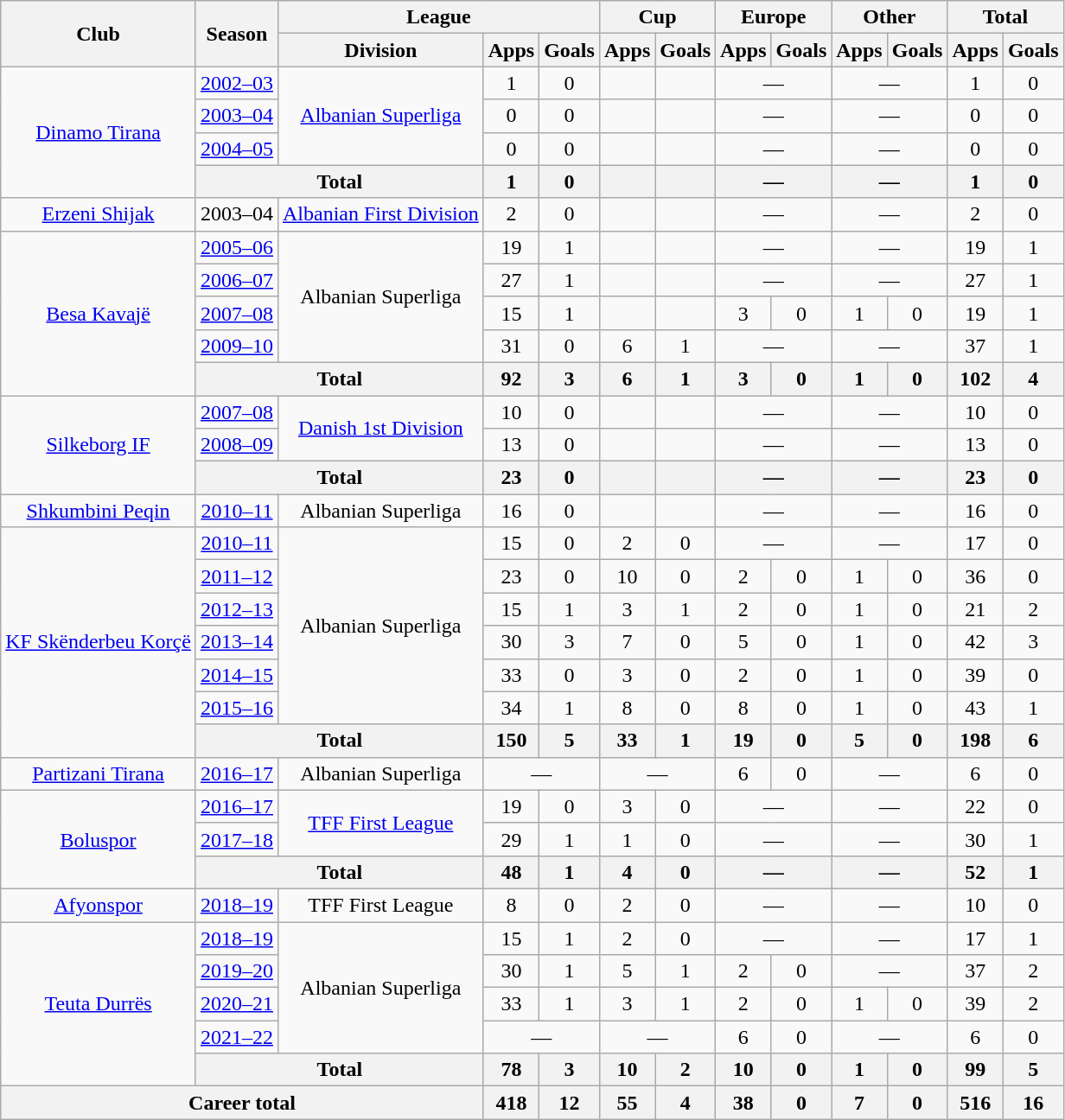<table class="wikitable" style="text-align:center">
<tr>
<th rowspan="2">Club</th>
<th rowspan="2">Season</th>
<th colspan="3">League</th>
<th colspan="2">Cup</th>
<th colspan="2">Europe</th>
<th colspan="2">Other</th>
<th colspan="2">Total</th>
</tr>
<tr>
<th>Division</th>
<th>Apps</th>
<th>Goals</th>
<th>Apps</th>
<th>Goals</th>
<th>Apps</th>
<th>Goals</th>
<th>Apps</th>
<th>Goals</th>
<th>Apps</th>
<th>Goals</th>
</tr>
<tr>
<td rowspan="4"><a href='#'>Dinamo Tirana</a></td>
<td><a href='#'>2002–03</a></td>
<td rowspan="3"><a href='#'>Albanian Superliga</a></td>
<td>1</td>
<td>0</td>
<td></td>
<td></td>
<td colspan="2">—</td>
<td colspan="2">—</td>
<td>1</td>
<td>0</td>
</tr>
<tr>
<td><a href='#'>2003–04</a></td>
<td>0</td>
<td>0</td>
<td></td>
<td></td>
<td colspan="2">—</td>
<td colspan="2">—</td>
<td>0</td>
<td>0</td>
</tr>
<tr>
<td><a href='#'>2004–05</a></td>
<td>0</td>
<td>0</td>
<td></td>
<td></td>
<td colspan="2">—</td>
<td colspan="2">—</td>
<td>0</td>
<td>0</td>
</tr>
<tr>
<th colspan="2">Total</th>
<th>1</th>
<th>0</th>
<th></th>
<th></th>
<th colspan="2">—</th>
<th colspan="2">—</th>
<th>1</th>
<th>0</th>
</tr>
<tr>
<td><a href='#'>Erzeni Shijak</a></td>
<td>2003–04</td>
<td><a href='#'>Albanian First Division</a></td>
<td>2</td>
<td>0</td>
<td></td>
<td></td>
<td colspan="2">—</td>
<td colspan="2">—</td>
<td>2</td>
<td>0</td>
</tr>
<tr>
<td rowspan="5"><a href='#'>Besa Kavajë</a></td>
<td><a href='#'>2005–06</a></td>
<td rowspan="4">Albanian Superliga</td>
<td>19</td>
<td>1</td>
<td></td>
<td></td>
<td colspan="2">—</td>
<td colspan="2">—</td>
<td>19</td>
<td>1</td>
</tr>
<tr>
<td><a href='#'>2006–07</a></td>
<td>27</td>
<td>1</td>
<td></td>
<td></td>
<td colspan="2">—</td>
<td colspan="2">—</td>
<td>27</td>
<td>1</td>
</tr>
<tr>
<td><a href='#'>2007–08</a></td>
<td>15</td>
<td>1</td>
<td></td>
<td></td>
<td>3</td>
<td>0</td>
<td>1</td>
<td>0</td>
<td>19</td>
<td>1</td>
</tr>
<tr>
<td><a href='#'>2009–10</a></td>
<td>31</td>
<td>0</td>
<td>6</td>
<td>1</td>
<td colspan="2">—</td>
<td colspan="2">—</td>
<td>37</td>
<td>1</td>
</tr>
<tr>
<th colspan="2">Total</th>
<th>92</th>
<th>3</th>
<th>6</th>
<th>1</th>
<th>3</th>
<th>0</th>
<th>1</th>
<th>0</th>
<th>102</th>
<th>4</th>
</tr>
<tr>
<td rowspan="3"><a href='#'>Silkeborg IF</a></td>
<td><a href='#'>2007–08</a></td>
<td rowspan="2"><a href='#'>Danish 1st Division</a></td>
<td>10</td>
<td>0</td>
<td></td>
<td></td>
<td colspan="2">—</td>
<td colspan="2">—</td>
<td>10</td>
<td>0</td>
</tr>
<tr>
<td><a href='#'>2008–09</a></td>
<td>13</td>
<td>0</td>
<td></td>
<td></td>
<td colspan="2">—</td>
<td colspan="2">—</td>
<td>13</td>
<td>0</td>
</tr>
<tr>
<th colspan="2">Total</th>
<th>23</th>
<th>0</th>
<th></th>
<th></th>
<th colspan="2">—</th>
<th colspan="2">—</th>
<th>23</th>
<th>0</th>
</tr>
<tr>
<td><a href='#'>Shkumbini Peqin</a></td>
<td><a href='#'>2010–11</a></td>
<td>Albanian Superliga</td>
<td>16</td>
<td>0</td>
<td></td>
<td></td>
<td colspan="2">—</td>
<td colspan="2">—</td>
<td>16</td>
<td>0</td>
</tr>
<tr>
<td rowspan="7"><a href='#'>KF Skënderbeu Korçë</a></td>
<td><a href='#'>2010–11</a></td>
<td rowspan="6">Albanian Superliga</td>
<td>15</td>
<td>0</td>
<td>2</td>
<td>0</td>
<td colspan="2">—</td>
<td colspan="2">—</td>
<td>17</td>
<td>0</td>
</tr>
<tr>
<td><a href='#'>2011–12</a></td>
<td>23</td>
<td>0</td>
<td>10</td>
<td>0</td>
<td>2</td>
<td>0</td>
<td>1</td>
<td>0</td>
<td>36</td>
<td>0</td>
</tr>
<tr>
<td><a href='#'>2012–13</a></td>
<td>15</td>
<td>1</td>
<td>3</td>
<td>1</td>
<td>2</td>
<td>0</td>
<td>1</td>
<td>0</td>
<td>21</td>
<td>2</td>
</tr>
<tr>
<td><a href='#'>2013–14</a></td>
<td>30</td>
<td>3</td>
<td>7</td>
<td>0</td>
<td>5</td>
<td>0</td>
<td>1</td>
<td>0</td>
<td>42</td>
<td>3</td>
</tr>
<tr>
<td><a href='#'>2014–15</a></td>
<td>33</td>
<td>0</td>
<td>3</td>
<td>0</td>
<td>2</td>
<td>0</td>
<td>1</td>
<td>0</td>
<td>39</td>
<td>0</td>
</tr>
<tr>
<td><a href='#'>2015–16</a></td>
<td>34</td>
<td>1</td>
<td>8</td>
<td>0</td>
<td>8</td>
<td>0</td>
<td>1</td>
<td>0</td>
<td>43</td>
<td>1</td>
</tr>
<tr>
<th colspan="2">Total</th>
<th>150</th>
<th>5</th>
<th>33</th>
<th>1</th>
<th>19</th>
<th>0</th>
<th>5</th>
<th>0</th>
<th>198</th>
<th>6</th>
</tr>
<tr>
<td><a href='#'>Partizani Tirana</a></td>
<td><a href='#'>2016–17</a></td>
<td>Albanian Superliga</td>
<td colspan="2">—</td>
<td colspan="2">—</td>
<td>6</td>
<td>0</td>
<td colspan="2">—</td>
<td>6</td>
<td>0</td>
</tr>
<tr>
<td rowspan="3"><a href='#'>Boluspor</a></td>
<td><a href='#'>2016–17</a></td>
<td rowspan="2"><a href='#'>TFF First League</a></td>
<td>19</td>
<td>0</td>
<td>3</td>
<td>0</td>
<td colspan="2">—</td>
<td colspan="2">—</td>
<td>22</td>
<td>0</td>
</tr>
<tr>
<td><a href='#'>2017–18</a></td>
<td>29</td>
<td>1</td>
<td>1</td>
<td>0</td>
<td colspan="2">—</td>
<td colspan="2">—</td>
<td>30</td>
<td>1</td>
</tr>
<tr>
<th colspan="2">Total</th>
<th>48</th>
<th>1</th>
<th>4</th>
<th>0</th>
<th colspan="2">—</th>
<th colspan="2">—</th>
<th>52</th>
<th>1</th>
</tr>
<tr>
<td><a href='#'>Afyonspor</a></td>
<td><a href='#'>2018–19</a></td>
<td>TFF First League</td>
<td>8</td>
<td>0</td>
<td>2</td>
<td>0</td>
<td colspan="2">—</td>
<td colspan="2">—</td>
<td>10</td>
<td>0</td>
</tr>
<tr>
<td rowspan="5"><a href='#'>Teuta Durrës</a></td>
<td><a href='#'>2018–19</a></td>
<td rowspan="4">Albanian Superliga</td>
<td>15</td>
<td>1</td>
<td>2</td>
<td>0</td>
<td colspan="2">—</td>
<td colspan="2">—</td>
<td>17</td>
<td>1</td>
</tr>
<tr>
<td><a href='#'>2019–20</a></td>
<td>30</td>
<td>1</td>
<td>5</td>
<td>1</td>
<td>2</td>
<td>0</td>
<td colspan="2">—</td>
<td>37</td>
<td>2</td>
</tr>
<tr>
<td><a href='#'>2020–21</a></td>
<td>33</td>
<td>1</td>
<td>3</td>
<td>1</td>
<td>2</td>
<td>0</td>
<td>1</td>
<td>0</td>
<td>39</td>
<td>2</td>
</tr>
<tr>
<td><a href='#'>2021–22</a></td>
<td colspan="2">—</td>
<td colspan="2">—</td>
<td>6</td>
<td>0</td>
<td colspan="2">—</td>
<td>6</td>
<td>0</td>
</tr>
<tr>
<th colspan="2">Total</th>
<th>78</th>
<th>3</th>
<th>10</th>
<th>2</th>
<th>10</th>
<th>0</th>
<th>1</th>
<th>0</th>
<th>99</th>
<th>5</th>
</tr>
<tr>
<th colspan="3">Career total</th>
<th>418</th>
<th>12</th>
<th>55</th>
<th>4</th>
<th>38</th>
<th>0</th>
<th>7</th>
<th>0</th>
<th>516</th>
<th>16</th>
</tr>
</table>
